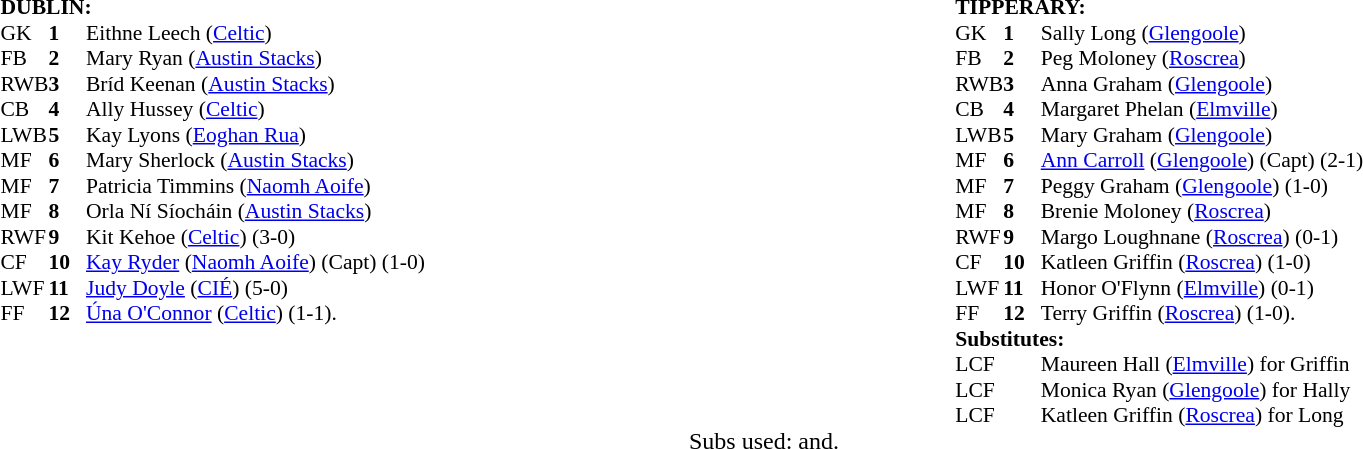<table width="100%">
<tr>
<td valign="top" width="50%"><br><table style="font-size: 90%" cellspacing="0" cellpadding="0" align=center>
<tr>
<td colspan="4"><strong>DUBLIN:</strong></td>
</tr>
<tr>
<th width="25"></th>
<th width="25"></th>
</tr>
<tr>
<td>GK</td>
<td><strong>1</strong></td>
<td>Eithne Leech (<a href='#'>Celtic</a>)</td>
</tr>
<tr>
<td>FB</td>
<td><strong>2</strong></td>
<td>Mary Ryan (<a href='#'>Austin Stacks</a>)</td>
</tr>
<tr>
<td>RWB</td>
<td><strong>3</strong></td>
<td>Bríd Keenan (<a href='#'>Austin Stacks</a>)</td>
</tr>
<tr>
<td>CB</td>
<td><strong>4</strong></td>
<td>Ally Hussey (<a href='#'>Celtic</a>)</td>
</tr>
<tr>
<td>LWB</td>
<td><strong>5</strong></td>
<td>Kay Lyons (<a href='#'>Eoghan Rua</a>)</td>
</tr>
<tr>
<td>MF</td>
<td><strong>6</strong></td>
<td>Mary Sherlock (<a href='#'>Austin Stacks</a>)</td>
</tr>
<tr>
<td>MF</td>
<td><strong>7</strong></td>
<td>Patricia Timmins (<a href='#'>Naomh Aoife</a>)</td>
</tr>
<tr>
<td>MF</td>
<td><strong>8</strong></td>
<td>Orla Ní Síocháin (<a href='#'>Austin Stacks</a>)</td>
</tr>
<tr>
<td>RWF</td>
<td><strong>9</strong></td>
<td>Kit Kehoe (<a href='#'>Celtic</a>) (3-0)</td>
</tr>
<tr>
<td>CF</td>
<td><strong>10</strong></td>
<td><a href='#'>Kay Ryder</a> (<a href='#'>Naomh Aoife</a>) (Capt) (1-0)</td>
</tr>
<tr>
<td>LWF</td>
<td><strong>11</strong></td>
<td><a href='#'>Judy Doyle</a> (<a href='#'>CIÉ</a>) (5-0)</td>
</tr>
<tr>
<td>FF</td>
<td><strong>12</strong></td>
<td><a href='#'>Úna O'Connor</a> (<a href='#'>Celtic</a>) (1-1).</td>
</tr>
<tr>
</tr>
</table>
</td>
<td valign="top" width="50%"><br><table style="font-size: 90%" cellspacing="0" cellpadding="0" align=center>
<tr>
<td colspan="4"><strong>TIPPERARY:</strong></td>
</tr>
<tr>
<th width="25"></th>
<th width="25"></th>
</tr>
<tr>
<td>GK</td>
<td><strong>1</strong></td>
<td>Sally Long (<a href='#'>Glengoole</a>) </td>
</tr>
<tr>
<td>FB</td>
<td><strong>2</strong></td>
<td>Peg Moloney (<a href='#'>Roscrea</a>)</td>
</tr>
<tr>
<td>RWB</td>
<td><strong>3</strong></td>
<td>Anna Graham (<a href='#'>Glengoole</a>)</td>
</tr>
<tr>
<td>CB</td>
<td><strong>4</strong></td>
<td>Margaret Phelan (<a href='#'>Elmville</a>)</td>
</tr>
<tr>
<td>LWB</td>
<td><strong>5</strong></td>
<td>Mary Graham (<a href='#'>Glengoole</a>)</td>
</tr>
<tr>
<td>MF</td>
<td><strong>6</strong></td>
<td><a href='#'>Ann Carroll</a> (<a href='#'>Glengoole</a>) (Capt) (2-1)</td>
</tr>
<tr>
<td>MF</td>
<td><strong>7</strong></td>
<td>Peggy Graham (<a href='#'>Glengoole</a>) (1-0)</td>
</tr>
<tr>
<td>MF</td>
<td><strong>8</strong></td>
<td>Brenie Moloney (<a href='#'>Roscrea</a>)</td>
</tr>
<tr>
<td>RWF</td>
<td><strong>9</strong></td>
<td>Margo Loughnane (<a href='#'>Roscrea</a>) (0-1)</td>
</tr>
<tr>
<td>CF</td>
<td><strong>10</strong></td>
<td>Katleen Griffin (<a href='#'>Roscrea</a>) (1-0)  </td>
</tr>
<tr>
<td>LWF</td>
<td><strong>11</strong></td>
<td>Honor O'Flynn (<a href='#'>Elmville</a>) (0-1)</td>
</tr>
<tr>
<td>FF</td>
<td><strong>12</strong></td>
<td>Terry Griffin (<a href='#'>Roscrea</a>) (1-0).</td>
</tr>
<tr>
<td colspan=4><strong>Substitutes:</strong></td>
</tr>
<tr>
<td>LCF</td>
<td></td>
<td>Maureen Hall (<a href='#'>Elmville</a>) for Griffin  </td>
</tr>
<tr>
<td>LCF</td>
<td></td>
<td>Monica Ryan (<a href='#'>Glengoole</a>) for Hally </td>
</tr>
<tr>
<td>LCF</td>
<td></td>
<td>Katleen Griffin (<a href='#'>Roscrea</a>) for Long </td>
</tr>
<tr>
</tr>
</table>
Subs used: and.</td>
</tr>
</table>
